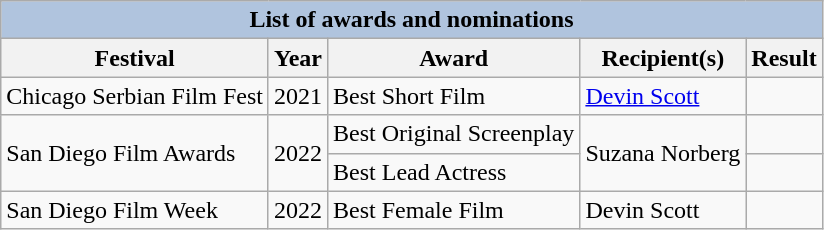<table class="wikitable">
<tr>
<th colspan="5" style="background:#B0C4DE;">List of awards and nominations</th>
</tr>
<tr>
<th>Festival</th>
<th>Year</th>
<th>Award</th>
<th>Recipient(s)</th>
<th>Result</th>
</tr>
<tr>
<td>Chicago Serbian Film Fest</td>
<td>2021</td>
<td>Best Short Film</td>
<td><a href='#'>Devin Scott</a></td>
<td></td>
</tr>
<tr>
<td rowspan="2">San Diego Film Awards</td>
<td rowspan="2">2022</td>
<td>Best Original Screenplay</td>
<td rowspan="2">Suzana Norberg</td>
<td></td>
</tr>
<tr>
<td>Best Lead Actress</td>
<td></td>
</tr>
<tr>
<td>San Diego Film Week</td>
<td>2022</td>
<td>Best Female Film</td>
<td>Devin Scott</td>
<td></td>
</tr>
</table>
